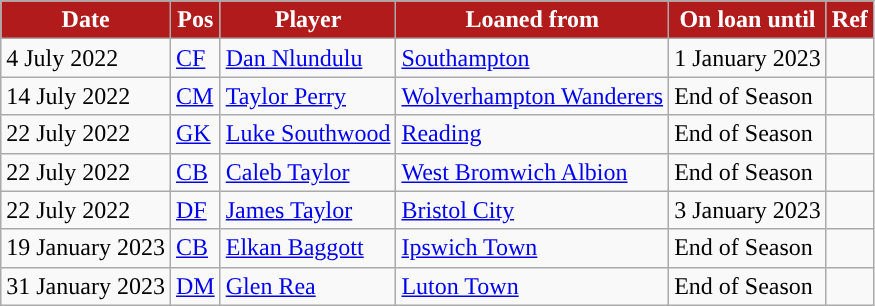<table class="wikitable plainrowheaders sortable">
<tr>
<th style="background:#B11B1B; color:#ffffff; ">Date</th>
<th style="background:#B11B1B; color:#ffffff; ">Pos</th>
<th style="background:#B11B1B; color:#ffffff; ">Player</th>
<th style="background:#B11B1B; color:#ffffff; ">Loaned from</th>
<th style="background:#B11B1B; color:#ffffff; ">On loan until</th>
<th style="background:#B11B1B; color:#ffffff; ">Ref</th>
</tr>
<tr>
<td>4 July 2022</td>
<td><a href='#'>CF</a></td>
<td> <a href='#'>Dan Nlundulu</a></td>
<td> <a href='#'>Southampton</a></td>
<td>1 January 2023</td>
<td></td>
</tr>
<tr>
<td>14 July 2022</td>
<td><a href='#'>CM</a></td>
<td> <a href='#'>Taylor Perry</a></td>
<td> <a href='#'>Wolverhampton Wanderers</a></td>
<td>End of Season</td>
<td></td>
</tr>
<tr>
<td>22 July 2022</td>
<td><a href='#'>GK</a></td>
<td> <a href='#'>Luke Southwood</a></td>
<td> <a href='#'>Reading</a></td>
<td>End of Season</td>
<td></td>
</tr>
<tr>
<td>22 July 2022</td>
<td><a href='#'>CB</a></td>
<td> <a href='#'>Caleb Taylor</a></td>
<td> <a href='#'>West Bromwich Albion</a></td>
<td>End of Season</td>
<td></td>
</tr>
<tr>
<td>22 July 2022</td>
<td><a href='#'>DF</a></td>
<td> <a href='#'>James Taylor</a></td>
<td> <a href='#'>Bristol City</a></td>
<td>3 January 2023</td>
<td></td>
</tr>
<tr>
<td>19 January 2023</td>
<td><a href='#'>CB</a></td>
<td> <a href='#'>Elkan Baggott</a></td>
<td> <a href='#'>Ipswich Town</a></td>
<td>End of Season</td>
<td></td>
</tr>
<tr>
<td>31 January 2023</td>
<td><a href='#'>DM</a></td>
<td> <a href='#'>Glen Rea</a></td>
<td> <a href='#'>Luton Town</a></td>
<td>End of Season</td>
<td></td>
</tr>
</table>
